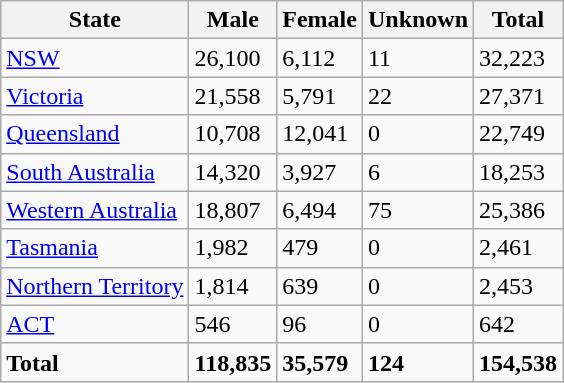<table class="wikitable sortable">
<tr>
<th>State</th>
<th>Male</th>
<th>Female</th>
<th>Unknown</th>
<th>Total</th>
</tr>
<tr>
<td><a href='#'>NSW</a></td>
<td>26,100</td>
<td>6,112</td>
<td>11</td>
<td>32,223</td>
</tr>
<tr>
<td><a href='#'>Victoria</a></td>
<td>21,558</td>
<td>5,791</td>
<td>22</td>
<td>27,371</td>
</tr>
<tr>
<td><a href='#'>Queensland</a></td>
<td>10,708</td>
<td>12,041</td>
<td>0</td>
<td>22,749</td>
</tr>
<tr>
<td><a href='#'>South Australia</a></td>
<td>14,320</td>
<td>3,927</td>
<td>6</td>
<td>18,253</td>
</tr>
<tr>
<td><a href='#'>Western Australia</a></td>
<td>18,807</td>
<td>6,494</td>
<td>75</td>
<td>25,386</td>
</tr>
<tr>
<td><a href='#'>Tasmania</a></td>
<td>1,982</td>
<td>479</td>
<td>0</td>
<td>2,461</td>
</tr>
<tr>
<td><a href='#'>Northern Territory</a></td>
<td>1,814</td>
<td>639</td>
<td>0</td>
<td>2,453</td>
</tr>
<tr>
<td><a href='#'>ACT</a></td>
<td>546</td>
<td>96</td>
<td>0</td>
<td>642</td>
</tr>
<tr>
<td><strong>Total</strong></td>
<td><strong>118,835</strong></td>
<td><strong>35,579</strong></td>
<td><strong>124</strong></td>
<td><strong>154,538</strong></td>
</tr>
</table>
